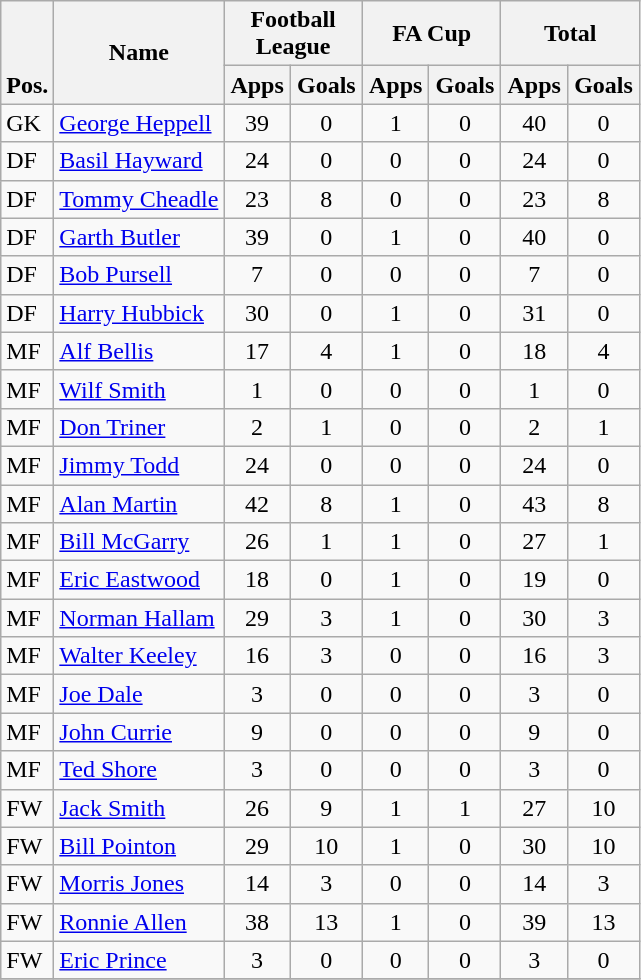<table class="wikitable" style="text-align:center">
<tr>
<th rowspan="2" valign="bottom">Pos.</th>
<th rowspan="2">Name</th>
<th colspan="2" width="85">Football League</th>
<th colspan="2" width="85">FA Cup</th>
<th colspan="2" width="85">Total</th>
</tr>
<tr>
<th>Apps</th>
<th>Goals</th>
<th>Apps</th>
<th>Goals</th>
<th>Apps</th>
<th>Goals</th>
</tr>
<tr>
<td align="left">GK</td>
<td align="left"> <a href='#'>George Heppell</a></td>
<td>39</td>
<td>0</td>
<td>1</td>
<td>0</td>
<td>40</td>
<td>0</td>
</tr>
<tr>
<td align="left">DF</td>
<td align="left"> <a href='#'>Basil Hayward</a></td>
<td>24</td>
<td>0</td>
<td>0</td>
<td>0</td>
<td>24</td>
<td>0</td>
</tr>
<tr>
<td align="left">DF</td>
<td align="left"> <a href='#'>Tommy Cheadle</a></td>
<td>23</td>
<td>8</td>
<td>0</td>
<td>0</td>
<td>23</td>
<td>8</td>
</tr>
<tr>
<td align="left">DF</td>
<td align="left"> <a href='#'>Garth Butler</a></td>
<td>39</td>
<td>0</td>
<td>1</td>
<td>0</td>
<td>40</td>
<td>0</td>
</tr>
<tr>
<td align="left">DF</td>
<td align="left"> <a href='#'>Bob Pursell</a></td>
<td>7</td>
<td>0</td>
<td>0</td>
<td>0</td>
<td>7</td>
<td>0</td>
</tr>
<tr>
<td align="left">DF</td>
<td align="left"> <a href='#'>Harry Hubbick</a></td>
<td>30</td>
<td>0</td>
<td>1</td>
<td>0</td>
<td>31</td>
<td>0</td>
</tr>
<tr>
<td align="left">MF</td>
<td align="left"> <a href='#'>Alf Bellis</a></td>
<td>17</td>
<td>4</td>
<td>1</td>
<td>0</td>
<td>18</td>
<td>4</td>
</tr>
<tr>
<td align="left">MF</td>
<td align="left"> <a href='#'>Wilf Smith</a></td>
<td>1</td>
<td>0</td>
<td>0</td>
<td>0</td>
<td>1</td>
<td>0</td>
</tr>
<tr>
<td align="left">MF</td>
<td align="left"> <a href='#'>Don Triner</a></td>
<td>2</td>
<td>1</td>
<td>0</td>
<td>0</td>
<td>2</td>
<td>1</td>
</tr>
<tr>
<td align="left">MF</td>
<td align="left"> <a href='#'>Jimmy Todd</a></td>
<td>24</td>
<td>0</td>
<td>0</td>
<td>0</td>
<td>24</td>
<td>0</td>
</tr>
<tr>
<td align="left">MF</td>
<td align="left"> <a href='#'>Alan Martin</a></td>
<td>42</td>
<td>8</td>
<td>1</td>
<td>0</td>
<td>43</td>
<td>8</td>
</tr>
<tr>
<td align="left">MF</td>
<td align="left"> <a href='#'>Bill McGarry</a></td>
<td>26</td>
<td>1</td>
<td>1</td>
<td>0</td>
<td>27</td>
<td>1</td>
</tr>
<tr>
<td align="left">MF</td>
<td align="left"> <a href='#'>Eric Eastwood</a></td>
<td>18</td>
<td>0</td>
<td>1</td>
<td>0</td>
<td>19</td>
<td>0</td>
</tr>
<tr>
<td align="left">MF</td>
<td align="left"> <a href='#'>Norman Hallam</a></td>
<td>29</td>
<td>3</td>
<td>1</td>
<td>0</td>
<td>30</td>
<td>3</td>
</tr>
<tr>
<td align="left">MF</td>
<td align="left"> <a href='#'>Walter Keeley</a></td>
<td>16</td>
<td>3</td>
<td>0</td>
<td>0</td>
<td>16</td>
<td>3</td>
</tr>
<tr>
<td align="left">MF</td>
<td align="left"> <a href='#'>Joe Dale</a></td>
<td>3</td>
<td>0</td>
<td>0</td>
<td>0</td>
<td>3</td>
<td>0</td>
</tr>
<tr>
<td align="left">MF</td>
<td align="left"> <a href='#'>John Currie</a></td>
<td>9</td>
<td>0</td>
<td>0</td>
<td>0</td>
<td>9</td>
<td>0</td>
</tr>
<tr>
<td align="left">MF</td>
<td align="left"> <a href='#'>Ted Shore</a></td>
<td>3</td>
<td>0</td>
<td>0</td>
<td>0</td>
<td>3</td>
<td>0</td>
</tr>
<tr>
<td align="left">FW</td>
<td align="left"> <a href='#'>Jack Smith</a></td>
<td>26</td>
<td>9</td>
<td>1</td>
<td>1</td>
<td>27</td>
<td>10</td>
</tr>
<tr>
<td align="left">FW</td>
<td align="left"> <a href='#'>Bill Pointon</a></td>
<td>29</td>
<td>10</td>
<td>1</td>
<td>0</td>
<td>30</td>
<td>10</td>
</tr>
<tr>
<td align="left">FW</td>
<td align="left"> <a href='#'>Morris Jones</a></td>
<td>14</td>
<td>3</td>
<td>0</td>
<td>0</td>
<td>14</td>
<td>3</td>
</tr>
<tr>
<td align="left">FW</td>
<td align="left"> <a href='#'>Ronnie Allen</a></td>
<td>38</td>
<td>13</td>
<td>1</td>
<td>0</td>
<td>39</td>
<td>13</td>
</tr>
<tr>
<td align="left">FW</td>
<td align="left"> <a href='#'>Eric Prince</a></td>
<td>3</td>
<td>0</td>
<td>0</td>
<td>0</td>
<td>3</td>
<td>0</td>
</tr>
<tr>
</tr>
</table>
